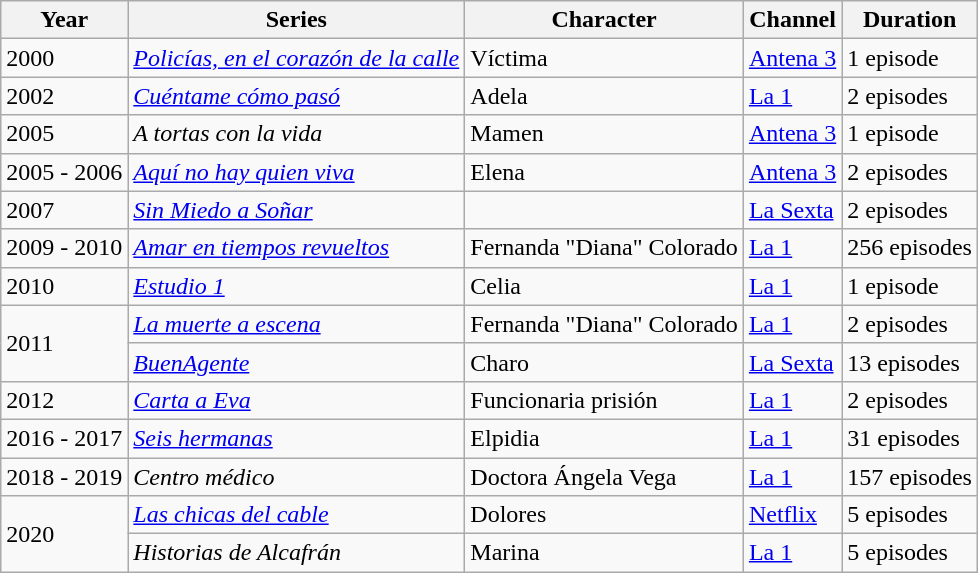<table class="wikitable">
<tr>
<th>Year</th>
<th>Series</th>
<th>Character</th>
<th>Channel</th>
<th>Duration</th>
</tr>
<tr>
<td>2000</td>
<td><em><a href='#'>Policías, en el corazón de la calle</a></em></td>
<td>Víctima</td>
<td><a href='#'>Antena 3</a></td>
<td>1 episode</td>
</tr>
<tr>
<td>2002</td>
<td><em><a href='#'>Cuéntame cómo pasó</a></em></td>
<td>Adela</td>
<td><a href='#'>La 1</a></td>
<td>2 episodes</td>
</tr>
<tr>
<td>2005</td>
<td><em>A tortas con la vida</em></td>
<td>Mamen</td>
<td><a href='#'>Antena 3</a></td>
<td>1 episode</td>
</tr>
<tr>
<td>2005 - 2006</td>
<td><em><a href='#'>Aquí no hay quien viva</a></em></td>
<td>Elena</td>
<td><a href='#'>Antena 3</a></td>
<td>2 episodes</td>
</tr>
<tr>
<td>2007</td>
<td><em><a href='#'>Sin Miedo a Soñar</a></em></td>
<td></td>
<td><a href='#'>La Sexta</a></td>
<td>2 episodes</td>
</tr>
<tr>
<td>2009 - 2010</td>
<td><em><a href='#'>Amar en tiempos revueltos</a></em></td>
<td>Fernanda "Diana" Colorado</td>
<td><a href='#'>La 1</a></td>
<td>256 episodes</td>
</tr>
<tr>
<td>2010</td>
<td><em><a href='#'>Estudio 1</a></em></td>
<td>Celia</td>
<td><a href='#'>La 1</a></td>
<td>1 episode</td>
</tr>
<tr>
<td rowspan="2">2011</td>
<td><a href='#'><em>La muerte a escena</em></a></td>
<td>Fernanda "Diana" Colorado</td>
<td><a href='#'>La 1</a></td>
<td>2 episodes</td>
</tr>
<tr>
<td><em><a href='#'>BuenAgente</a></em></td>
<td>Charo</td>
<td><a href='#'>La Sexta</a></td>
<td>13 episodes</td>
</tr>
<tr>
<td>2012</td>
<td><em><a href='#'>Carta a Eva</a></em></td>
<td>Funcionaria prisión</td>
<td><a href='#'>La 1</a></td>
<td>2 episodes</td>
</tr>
<tr>
<td>2016 - 2017</td>
<td><em><a href='#'>Seis hermanas</a></em></td>
<td>Elpidia</td>
<td><a href='#'>La 1</a></td>
<td>31 episodes</td>
</tr>
<tr>
<td>2018 - 2019</td>
<td><em>Centro médico</em></td>
<td>Doctora Ángela Vega</td>
<td><a href='#'>La 1</a></td>
<td>157 episodes</td>
</tr>
<tr>
<td rowspan="2">2020</td>
<td><em><a href='#'>Las chicas del cable</a></em></td>
<td>Dolores</td>
<td><a href='#'>Netflix</a></td>
<td>5 episodes</td>
</tr>
<tr>
<td><em>Historias de Alcafrán</em></td>
<td>Marina</td>
<td><a href='#'>La 1</a></td>
<td>5 episodes</td>
</tr>
</table>
